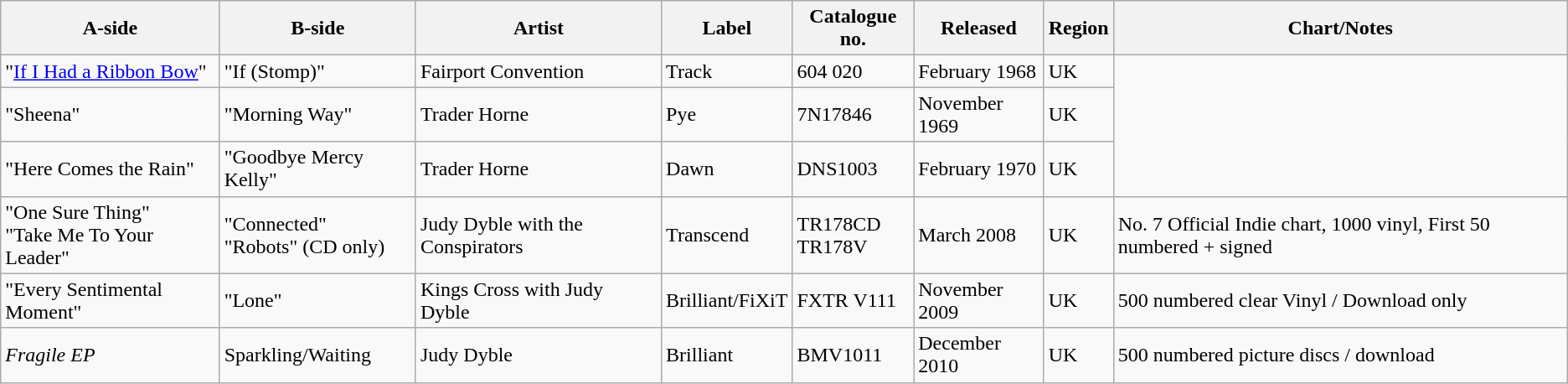<table class=wikitable>
<tr>
<th>A-side</th>
<th>B-side</th>
<th>Artist</th>
<th>Label</th>
<th>Catalogue no.</th>
<th>Released</th>
<th>Region</th>
<th>Chart/Notes</th>
</tr>
<tr>
<td>"<a href='#'>If I Had a Ribbon Bow</a>"</td>
<td>"If (Stomp)"</td>
<td>Fairport Convention</td>
<td>Track</td>
<td>604 020</td>
<td>February 1968</td>
<td>UK</td>
</tr>
<tr>
<td>"Sheena"</td>
<td>"Morning Way"</td>
<td>Trader Horne</td>
<td>Pye</td>
<td>7N17846</td>
<td>November 1969</td>
<td>UK</td>
</tr>
<tr>
<td>"Here Comes the Rain"</td>
<td>"Goodbye Mercy Kelly"</td>
<td>Trader Horne</td>
<td>Dawn</td>
<td>DNS1003</td>
<td>February 1970</td>
<td>UK</td>
</tr>
<tr>
<td>"One Sure Thing" <br> "Take Me To Your Leader"</td>
<td>"Connected" <br> "Robots" (CD only)</td>
<td>Judy Dyble with the Conspirators</td>
<td>Transcend</td>
<td>TR178CD<br>TR178V</td>
<td>March 2008</td>
<td>UK</td>
<td>No. 7 Official Indie chart, 1000 vinyl, First 50 numbered + signed</td>
</tr>
<tr>
<td>"Every Sentimental Moment"</td>
<td>"Lone"</td>
<td>Kings Cross with Judy Dyble</td>
<td>Brilliant/FiXiT</td>
<td>FXTR V111</td>
<td>November 2009</td>
<td>UK</td>
<td>500 numbered clear Vinyl / Download only</td>
</tr>
<tr>
<td><em>Fragile EP</em></td>
<td>Sparkling/Waiting</td>
<td>Judy Dyble</td>
<td>Brilliant</td>
<td>BMV1011</td>
<td>December 2010</td>
<td>UK</td>
<td>500 numbered picture discs / download</td>
</tr>
</table>
